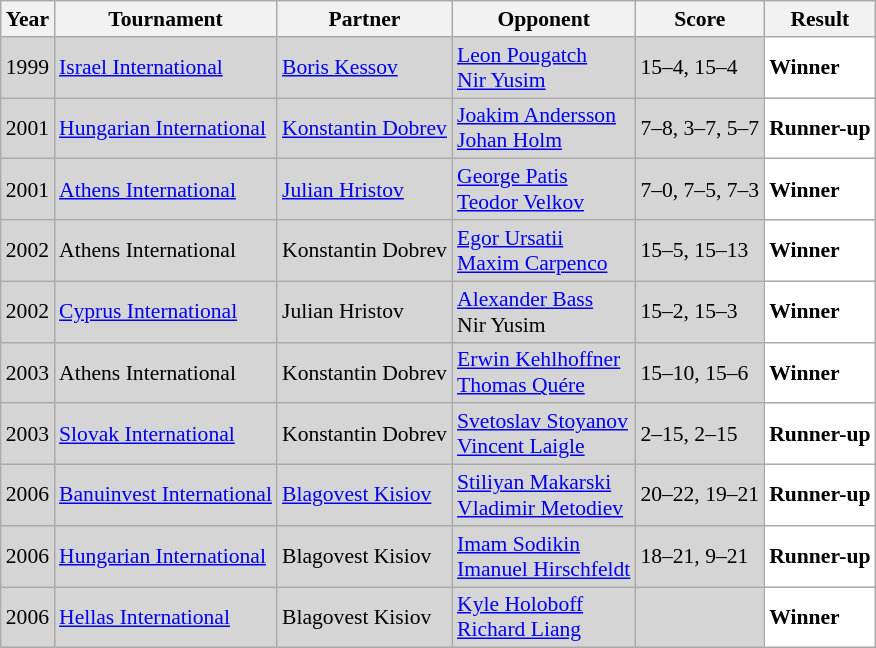<table class="sortable wikitable" style="font-size: 90%;">
<tr>
<th>Year</th>
<th>Tournament</th>
<th>Partner</th>
<th>Opponent</th>
<th>Score</th>
<th>Result</th>
</tr>
<tr style="background:#D5D5D5">
<td align="center">1999</td>
<td align="left"><a href='#'>Israel International</a></td>
<td align="left"> <a href='#'>Boris Kessov</a></td>
<td align="left"> <a href='#'>Leon Pougatch</a><br> <a href='#'>Nir Yusim</a></td>
<td align="left">15–4, 15–4</td>
<td style="text-align:left; background:white"> <strong>Winner</strong></td>
</tr>
<tr style="background:#D5D5D5">
<td align="center">2001</td>
<td align="left"><a href='#'>Hungarian International</a></td>
<td align="left"> <a href='#'>Konstantin Dobrev</a></td>
<td align="left"> <a href='#'>Joakim Andersson</a><br> <a href='#'>Johan Holm</a></td>
<td align="left">7–8, 3–7, 5–7</td>
<td style="text-align:left; background:white"> <strong>Runner-up</strong></td>
</tr>
<tr style="background:#D5D5D5">
<td align="center">2001</td>
<td align="left"><a href='#'>Athens International</a></td>
<td align="left"> <a href='#'>Julian Hristov</a></td>
<td align="left"> <a href='#'>George Patis</a><br> <a href='#'>Teodor Velkov</a></td>
<td align="left">7–0, 7–5, 7–3</td>
<td style="text-align:left; background:white"> <strong>Winner</strong></td>
</tr>
<tr style="background:#D5D5D5">
<td align="center">2002</td>
<td align="left">Athens International</td>
<td align="left"> Konstantin Dobrev</td>
<td align="left"> <a href='#'>Egor Ursatii</a><br> <a href='#'>Maxim Carpenco</a></td>
<td align="left">15–5, 15–13</td>
<td style="text-align:left; background:white"> <strong>Winner</strong></td>
</tr>
<tr style="background:#D5D5D5">
<td align="center">2002</td>
<td align="left"><a href='#'>Cyprus International</a></td>
<td align="left"> Julian Hristov</td>
<td align="left"> <a href='#'>Alexander Bass</a><br> Nir Yusim</td>
<td align="left">15–2, 15–3</td>
<td style="text-align:left; background:white"> <strong>Winner</strong></td>
</tr>
<tr style="background:#D5D5D5">
<td align="center">2003</td>
<td align="left">Athens International</td>
<td align="left"> Konstantin Dobrev</td>
<td align="left"> <a href='#'>Erwin Kehlhoffner</a><br> <a href='#'>Thomas Quére</a></td>
<td align="left">15–10, 15–6</td>
<td style="text-align:left; background:white"> <strong>Winner</strong></td>
</tr>
<tr style="background:#D5D5D5">
<td align="center">2003</td>
<td align="left"><a href='#'>Slovak International</a></td>
<td align="left"> Konstantin Dobrev</td>
<td align="left"> <a href='#'>Svetoslav Stoyanov</a><br> <a href='#'>Vincent Laigle</a></td>
<td align="left">2–15, 2–15</td>
<td style="text-align:left; background:white"> <strong>Runner-up</strong></td>
</tr>
<tr style="background:#D5D5D5">
<td align="center">2006</td>
<td align="left"><a href='#'>Banuinvest International</a></td>
<td align="left"> <a href='#'>Blagovest Kisiov</a></td>
<td align="left"> <a href='#'>Stiliyan Makarski</a><br> <a href='#'>Vladimir Metodiev</a></td>
<td align="left">20–22, 19–21</td>
<td style="text-align:left; background:white"> <strong>Runner-up</strong></td>
</tr>
<tr style="background:#D5D5D5">
<td align="center">2006</td>
<td align="left"><a href='#'>Hungarian International</a></td>
<td align="left"> Blagovest Kisiov</td>
<td align="left"> <a href='#'>Imam Sodikin</a><br> <a href='#'>Imanuel Hirschfeldt</a></td>
<td align="left">18–21, 9–21</td>
<td style="text-align:left; background:white"> <strong>Runner-up</strong></td>
</tr>
<tr style="background:#D5D5D5">
<td align="center">2006</td>
<td align="left"><a href='#'>Hellas International</a></td>
<td align="left"> Blagovest Kisiov</td>
<td align="left"> <a href='#'>Kyle Holoboff</a><br> <a href='#'>Richard Liang</a></td>
<td align="left"></td>
<td style="text-align:left; background:white"> <strong>Winner</strong></td>
</tr>
</table>
